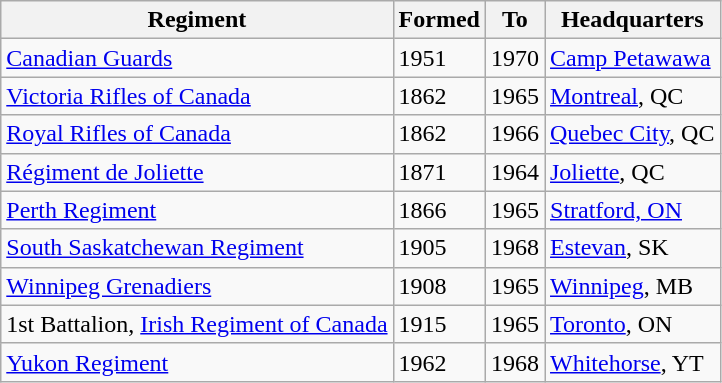<table class="wikitable">
<tr>
<th>Regiment</th>
<th>Formed</th>
<th>To </th>
<th>Headquarters</th>
</tr>
<tr>
<td><a href='#'>Canadian Guards</a></td>
<td>1951</td>
<td>1970</td>
<td><a href='#'>Camp Petawawa</a></td>
</tr>
<tr>
<td><a href='#'>Victoria Rifles of Canada</a></td>
<td>1862</td>
<td>1965</td>
<td><a href='#'>Montreal</a>, QC</td>
</tr>
<tr>
<td><a href='#'>Royal Rifles of Canada</a></td>
<td>1862</td>
<td>1966</td>
<td><a href='#'>Quebec City</a>, QC</td>
</tr>
<tr>
<td><a href='#'>Régiment de Joliette</a></td>
<td>1871</td>
<td>1964</td>
<td><a href='#'>Joliette</a>, QC</td>
</tr>
<tr>
<td><a href='#'>Perth Regiment</a></td>
<td>1866</td>
<td>1965</td>
<td><a href='#'>Stratford, ON</a></td>
</tr>
<tr>
<td><a href='#'>South Saskatchewan Regiment</a></td>
<td>1905</td>
<td>1968</td>
<td><a href='#'>Estevan</a>, SK</td>
</tr>
<tr>
<td><a href='#'>Winnipeg Grenadiers</a></td>
<td>1908</td>
<td>1965</td>
<td><a href='#'>Winnipeg</a>, MB</td>
</tr>
<tr>
<td>1st Battalion, <a href='#'>Irish Regiment of Canada</a></td>
<td>1915</td>
<td>1965</td>
<td><a href='#'>Toronto</a>, ON</td>
</tr>
<tr>
<td><a href='#'>Yukon Regiment</a></td>
<td>1962</td>
<td>1968</td>
<td><a href='#'>Whitehorse</a>, YT</td>
</tr>
</table>
